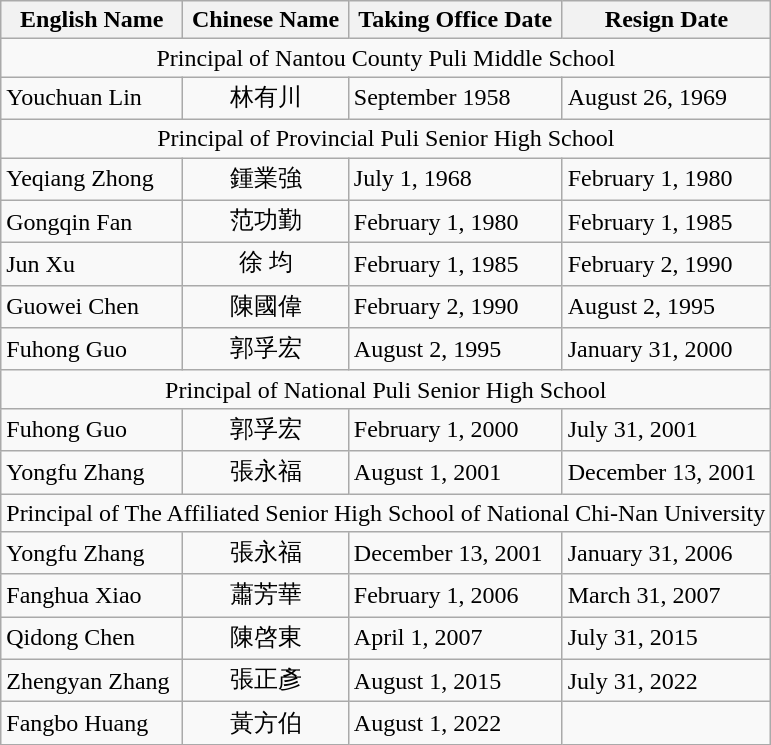<table class="wikitable">
<tr>
<th>English Name</th>
<th>Chinese Name</th>
<th>Taking Office Date</th>
<th>Resign Date</th>
</tr>
<tr>
<td colspan="4"style="text-align:center;">Principal of Nantou County Puli Middle School</td>
</tr>
<tr>
<td>Youchuan Lin</td>
<td style="text-align:center;">林有川</td>
<td>September 1958</td>
<td>August 26, 1969</td>
</tr>
<tr>
<td colspan="4"style="text-align:center;">Principal of Provincial Puli Senior High School</td>
</tr>
<tr>
<td>Yeqiang Zhong</td>
<td style="text-align:center;">鍾業強</td>
<td>July 1, 1968</td>
<td>February 1, 1980</td>
</tr>
<tr>
<td>Gongqin Fan</td>
<td style="text-align:center;">范功勤</td>
<td>February 1, 1980</td>
<td>February 1, 1985</td>
</tr>
<tr>
<td>Jun Xu</td>
<td style="text-align:center;">徐 均</td>
<td>February 1, 1985</td>
<td>February 2, 1990</td>
</tr>
<tr>
<td>Guowei Chen</td>
<td style="text-align:center;">陳國偉</td>
<td>February 2, 1990</td>
<td>August 2, 1995</td>
</tr>
<tr>
<td>Fuhong Guo</td>
<td style="text-align:center;">郭孚宏</td>
<td>August 2, 1995</td>
<td>January 31, 2000</td>
</tr>
<tr>
<td colspan="4"style="text-align:center;">Principal of National Puli Senior High School</td>
</tr>
<tr>
<td>Fuhong Guo</td>
<td style="text-align:center;">郭孚宏</td>
<td>February 1, 2000</td>
<td>July 31, 2001</td>
</tr>
<tr>
<td>Yongfu Zhang</td>
<td style="text-align:center;">張永福</td>
<td>August 1, 2001</td>
<td>December 13, 2001</td>
</tr>
<tr>
<td colspan="4"style="text-align:center;">Principal of The Affiliated Senior High School of National Chi-Nan University</td>
</tr>
<tr>
<td>Yongfu Zhang</td>
<td style="text-align:center;">張永福</td>
<td>December 13, 2001</td>
<td>January 31, 2006</td>
</tr>
<tr>
<td>Fanghua Xiao</td>
<td style="text-align:center;">蕭芳華</td>
<td>February 1, 2006</td>
<td>March 31, 2007</td>
</tr>
<tr>
<td>Qidong Chen</td>
<td style="text-align:center;">陳啓東</td>
<td>April 1, 2007</td>
<td>July 31, 2015</td>
</tr>
<tr>
<td>Zhengyan Zhang</td>
<td style="text-align:center;">張正彥</td>
<td>August 1, 2015</td>
<td>July 31, 2022</td>
</tr>
<tr>
<td>Fangbo Huang</td>
<td style="text-align:center;">黃方伯</td>
<td>August 1, 2022</td>
<td></td>
</tr>
</table>
